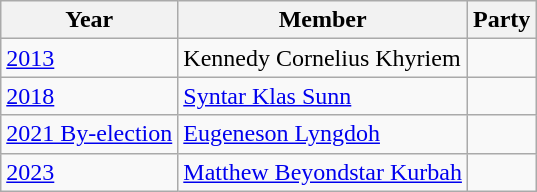<table class="wikitable sortable">
<tr>
<th>Year</th>
<th>Member</th>
<th colspan="2">Party</th>
</tr>
<tr>
<td><a href='#'>2013</a></td>
<td>Kennedy Cornelius Khyriem</td>
<td></td>
</tr>
<tr>
<td><a href='#'>2018</a></td>
<td><a href='#'>Syntar Klas Sunn</a></td>
<td></td>
</tr>
<tr>
<td><a href='#'>2021 By-election</a></td>
<td><a href='#'>Eugeneson Lyngdoh</a></td>
<td></td>
</tr>
<tr>
<td><a href='#'>2023</a></td>
<td><a href='#'>Matthew Beyondstar Kurbah</a></td>
</tr>
</table>
